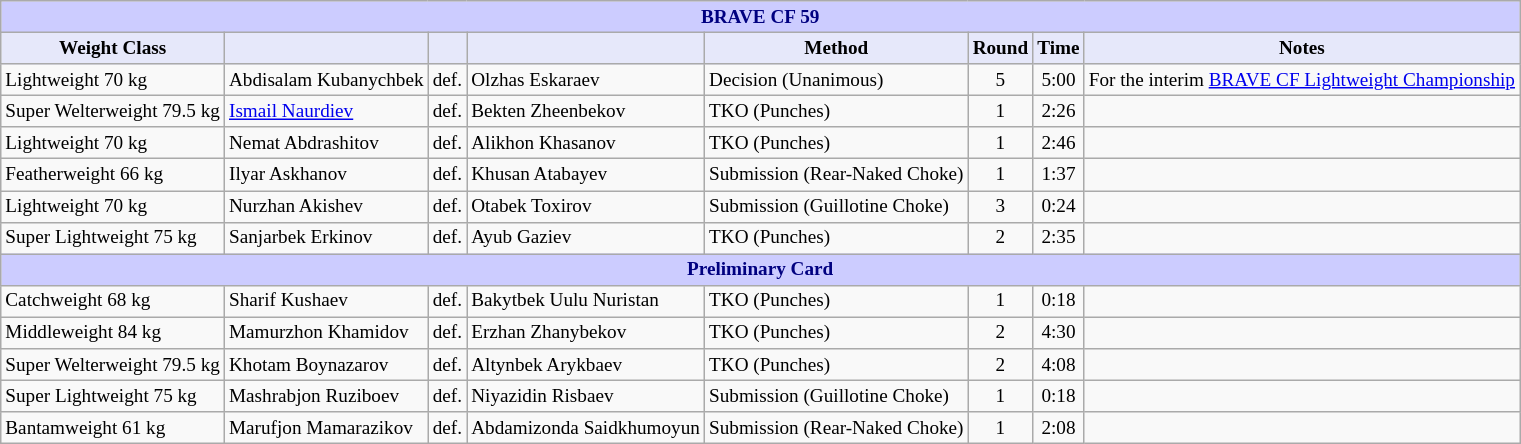<table class="wikitable" style="font-size: 80%;">
<tr>
<th colspan="8" style="background-color: #ccf; color: #000080; text-align: center;"><strong>BRAVE CF 59</strong></th>
</tr>
<tr>
<th colspan="1" style="background-color: #E6E8FA; color: #000000; text-align: center;">Weight Class</th>
<th colspan="1" style="background-color: #E6E8FA; color: #000000; text-align: center;"></th>
<th colspan="1" style="background-color: #E6E8FA; color: #000000; text-align: center;"></th>
<th colspan="1" style="background-color: #E6E8FA; color: #000000; text-align: center;"></th>
<th colspan="1" style="background-color: #E6E8FA; color: #000000; text-align: center;">Method</th>
<th colspan="1" style="background-color: #E6E8FA; color: #000000; text-align: center;">Round</th>
<th colspan="1" style="background-color: #E6E8FA; color: #000000; text-align: center;">Time</th>
<th colspan="1" style="background-color: #E6E8FA; color: #000000; text-align: center;">Notes</th>
</tr>
<tr>
<td>Lightweight 70 kg</td>
<td> Abdisalam Kubanychbek</td>
<td>def.</td>
<td> Olzhas Eskaraev</td>
<td>Decision (Unanimous)</td>
<td align=center>5</td>
<td align=center>5:00</td>
<td>For the interim <a href='#'>BRAVE CF Lightweight Championship</a></td>
</tr>
<tr>
<td>Super Welterweight 79.5 kg</td>
<td> <a href='#'>Ismail Naurdiev</a></td>
<td>def.</td>
<td> Bekten Zheenbekov</td>
<td>TKO (Punches)</td>
<td align=center>1</td>
<td align=center>2:26</td>
<td></td>
</tr>
<tr>
<td>Lightweight 70 kg</td>
<td> Nemat Abdrashitov</td>
<td>def.</td>
<td> Alikhon Khasanov</td>
<td>TKO (Punches)</td>
<td align=center>1</td>
<td align=center>2:46</td>
<td></td>
</tr>
<tr>
<td>Featherweight 66 kg</td>
<td> Ilyar Askhanov</td>
<td>def.</td>
<td> Khusan Atabayev</td>
<td>Submission (Rear-Naked Choke)</td>
<td align=center>1</td>
<td align=center>1:37</td>
<td></td>
</tr>
<tr>
<td>Lightweight 70 kg</td>
<td> Nurzhan Akishev</td>
<td>def.</td>
<td> Otabek Toxirov</td>
<td>Submission (Guillotine Choke)</td>
<td align=center>3</td>
<td align=center>0:24</td>
<td></td>
</tr>
<tr>
<td>Super Lightweight 75 kg</td>
<td> Sanjarbek Erkinov</td>
<td>def.</td>
<td> Ayub Gaziev</td>
<td>TKO (Punches)</td>
<td align=center>2</td>
<td align=center>2:35</td>
<td></td>
</tr>
<tr>
<th colspan="8" style="background-color: #ccf; color: #000080; text-align: center;"><strong>Preliminary Card</strong></th>
</tr>
<tr>
<td>Catchweight 68 kg</td>
<td> Sharif Kushaev</td>
<td>def.</td>
<td> Bakytbek Uulu Nuristan</td>
<td>TKO (Punches)</td>
<td align=center>1</td>
<td align=center>0:18</td>
<td></td>
</tr>
<tr>
<td>Middleweight 84 kg</td>
<td> Mamurzhon Khamidov</td>
<td>def.</td>
<td> Erzhan Zhanybekov</td>
<td>TKO (Punches)</td>
<td align=center>2</td>
<td align=center>4:30</td>
<td></td>
</tr>
<tr>
<td>Super Welterweight 79.5 kg</td>
<td> Khotam Boynazarov</td>
<td>def.</td>
<td> Altynbek Arykbaev</td>
<td>TKO (Punches)</td>
<td align=center>2</td>
<td align=center>4:08</td>
<td></td>
</tr>
<tr>
<td>Super Lightweight 75 kg</td>
<td> Mashrabjon Ruziboev</td>
<td>def.</td>
<td> Niyazidin Risbaev</td>
<td>Submission (Guillotine Choke)</td>
<td align=center>1</td>
<td align=center>0:18</td>
<td></td>
</tr>
<tr>
<td>Bantamweight 61 kg</td>
<td> Marufjon Mamarazikov</td>
<td>def.</td>
<td> Abdamizonda Saidkhumoyun</td>
<td>Submission (Rear-Naked Choke)</td>
<td align=center>1</td>
<td align=center>2:08</td>
<td></td>
</tr>
</table>
